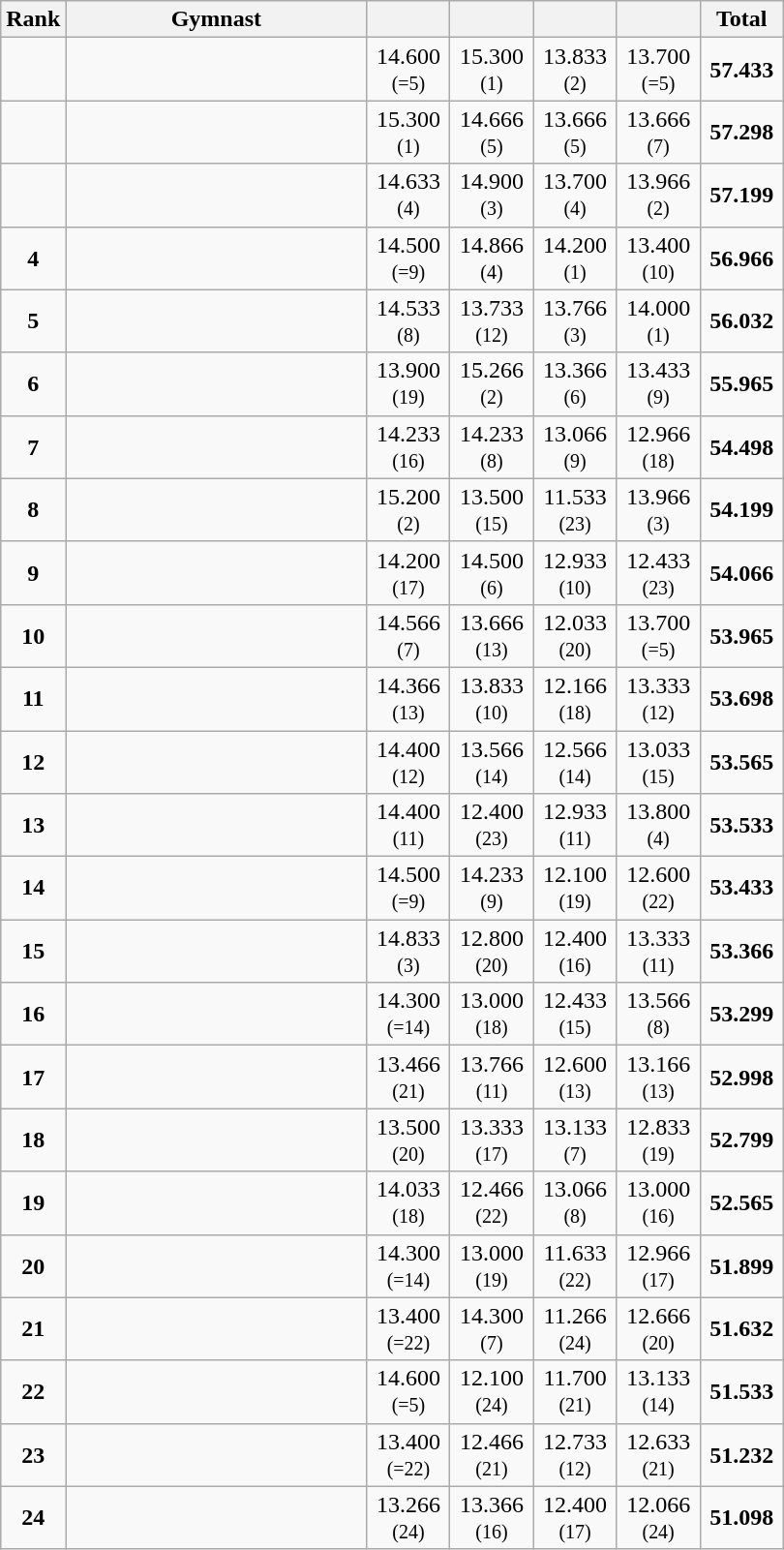<table class="wikitable sortable" style="text-align:center; font-size:100%">
<tr>
<th scope="col" style="width:15px;">Rank</th>
<th scope="col" style="width:200px;">Gymnast</th>
<th scope="col" style="width:50px;"></th>
<th scope="col" style="width:50px;"></th>
<th scope="col" style="width:50px;"></th>
<th scope="col" style="width:50px;"></th>
<th scope="col" style="width:50px;">Total</th>
</tr>
<tr>
<td scope="row" style="text-align:center;"><strong></strong></td>
<td style="text-align:left;"></td>
<td>14.600<br><small>(=5)</small></td>
<td>15.300<br><small>(1)</small></td>
<td>13.833<br><small>(2)</small></td>
<td>13.700<br><small>(=5)</small></td>
<td><strong>57.433</strong></td>
</tr>
<tr>
<td scope="row" style="text-align:center;"><strong></strong></td>
<td style="text-align:left;"></td>
<td>15.300<br><small>(1)</small></td>
<td>14.666<br><small>(5)</small></td>
<td>13.666<br><small>(5)</small></td>
<td>13.666<br><small>(7)</small></td>
<td><strong>57.298</strong></td>
</tr>
<tr>
<td scope="row" style="text-align:center;"><strong></strong></td>
<td style="text-align:left;"></td>
<td>14.633<br><small>(4)</small></td>
<td>14.900<br><small>(3)</small></td>
<td>13.700<br><small>(4)</small></td>
<td>13.966<br><small>(2)</small></td>
<td><strong>57.199</strong></td>
</tr>
<tr>
<td scope="row" style="text-align:center;"><strong>4</strong></td>
<td style="text-align:left;"></td>
<td>14.500<br><small>(=9)</small></td>
<td>14.866<br><small>(4)</small></td>
<td>14.200<br><small>(1)</small></td>
<td>13.400<br><small>(10)</small></td>
<td><strong>56.966</strong></td>
</tr>
<tr>
<td scope="row" style="text-align:center;"><strong>5</strong></td>
<td style="text-align:left;"></td>
<td>14.533<br><small>(8)</small></td>
<td>13.733<br><small>(12)</small></td>
<td>13.766<br><small>(3)</small></td>
<td>14.000<br><small>(1)</small></td>
<td><strong>56.032</strong></td>
</tr>
<tr>
<td scope="row" style="text-align:center;"><strong>6</strong></td>
<td style="text-align:left;"></td>
<td>13.900<br><small>(19)</small></td>
<td>15.266<br><small>(2)</small></td>
<td>13.366<br><small>(6)</small></td>
<td>13.433<br><small>(9)</small></td>
<td><strong>55.965</strong></td>
</tr>
<tr>
<td scope="row" style="text-align:center;"><strong>7</strong></td>
<td style="text-align:left;"></td>
<td>14.233<br><small>(16)</small></td>
<td>14.233<br><small>(8)</small></td>
<td>13.066<br><small>(9)</small></td>
<td>12.966<br><small>(18)</small></td>
<td><strong>54.498</strong></td>
</tr>
<tr>
<td scope="row" style="text-align:center;"><strong>8</strong></td>
<td style="text-align:left;"></td>
<td>15.200<br><small>(2)</small></td>
<td>13.500<br><small>(15)</small></td>
<td>11.533<br><small>(23)</small></td>
<td>13.966<br><small>(3)</small></td>
<td><strong>54.199</strong></td>
</tr>
<tr>
<td scope="row" style="text-align:center;"><strong>9</strong></td>
<td style="text-align:left;"></td>
<td>14.200<br><small>(17)</small></td>
<td>14.500<br><small>(6)</small></td>
<td>12.933<br><small>(10)</small></td>
<td>12.433<br><small>(23)</small></td>
<td><strong>54.066</strong></td>
</tr>
<tr>
<td scope="row" style="text-align:center;"><strong>10</strong></td>
<td style="text-align:left;"></td>
<td>14.566<br><small>(7)</small></td>
<td>13.666<br><small>(13)</small></td>
<td>12.033<br><small>(20)</small></td>
<td>13.700<br><small>(=5)</small></td>
<td><strong>53.965</strong></td>
</tr>
<tr>
<td scope="row" style="text-align:center;"><strong>11</strong></td>
<td style="text-align:left;"></td>
<td>14.366<br><small>(13)</small></td>
<td>13.833<br><small>(10)</small></td>
<td>12.166<br><small>(18)</small></td>
<td>13.333<br><small>(12)</small></td>
<td><strong>53.698</strong></td>
</tr>
<tr>
<td scope="row" style="text-align:center;"><strong>12</strong></td>
<td style="text-align:left;"></td>
<td>14.400<br><small>(12)</small></td>
<td>13.566<br><small>(14)</small></td>
<td>12.566<br><small>(14)</small></td>
<td>13.033<br><small>(15)</small></td>
<td><strong>53.565</strong></td>
</tr>
<tr>
<td scope="row" style="text-align:center;"><strong>13</strong></td>
<td style="text-align:left;"></td>
<td>14.400<br><small>(11)</small></td>
<td>12.400<br><small>(23)</small></td>
<td>12.933<br><small>(11)</small></td>
<td>13.800<br><small>(4)</small></td>
<td><strong>53.533</strong></td>
</tr>
<tr>
<td scope="row" style="text-align:center;"><strong>14</strong></td>
<td style="text-align:left;"></td>
<td>14.500<br><small>(=9)</small></td>
<td>14.233<br><small>(9)</small></td>
<td>12.100<br><small>(19)</small></td>
<td>12.600<br><small>(22)</small></td>
<td><strong>53.433</strong></td>
</tr>
<tr>
<td scope="row" style="text-align:center;"><strong>15</strong></td>
<td style="text-align:left;"></td>
<td>14.833<br><small>(3)</small></td>
<td>12.800<br><small>(20)</small></td>
<td>12.400<br><small>(16)</small></td>
<td>13.333<br><small>(11)</small></td>
<td><strong>53.366</strong></td>
</tr>
<tr>
<td scope="row" style="text-align:center;"><strong>16</strong></td>
<td style="text-align:left;"></td>
<td>14.300<br><small>(=14)</small></td>
<td>13.000<br><small>(18)</small></td>
<td>12.433<br><small>(15)</small></td>
<td>13.566<br><small>(8)</small></td>
<td><strong>53.299</strong></td>
</tr>
<tr>
<td scope="row" style="text-align:center;"><strong>17</strong></td>
<td style="text-align:left;"></td>
<td>13.466<br><small>(21)</small></td>
<td>13.766<br><small>(11)</small></td>
<td>12.600<br><small>(13)</small></td>
<td>13.166<br><small>(13)</small></td>
<td><strong>52.998</strong></td>
</tr>
<tr>
<td scope="row" style="text-align:center;"><strong>18</strong></td>
<td style="text-align:left;"></td>
<td>13.500<br><small>(20)</small></td>
<td>13.333<br><small>(17)</small></td>
<td>13.133<br><small>(7)</small></td>
<td>12.833<br><small>(19)</small></td>
<td><strong>52.799</strong></td>
</tr>
<tr>
<td scope="row" style="text-align:center;"><strong>19</strong></td>
<td style="text-align:left;"></td>
<td>14.033<br><small>(18)</small></td>
<td>12.466<br><small>(22)</small></td>
<td>13.066<br><small>(8)</small></td>
<td>13.000<br><small>(16)</small></td>
<td><strong>52.565</strong></td>
</tr>
<tr>
<td scope="row" style="text-align:center;"><strong>20</strong></td>
<td style="text-align:left;"></td>
<td>14.300<br><small>(=14)</small></td>
<td>13.000<br><small>(19)</small></td>
<td>11.633<br><small>(22)</small></td>
<td>12.966<br><small>(17)</small></td>
<td><strong>51.899</strong></td>
</tr>
<tr>
<td scope="row" style="text-align:center;"><strong>21</strong></td>
<td style="text-align:left;"></td>
<td>13.400<br><small>(=22)</small></td>
<td>14.300<br><small>(7)</small></td>
<td>11.266<br><small>(24)</small></td>
<td>12.666<br><small>(20)</small></td>
<td><strong>51.632</strong></td>
</tr>
<tr>
<td scope="row" style="text-align:center;"><strong>22</strong></td>
<td style="text-align:left;"></td>
<td>14.600<br><small>(=5)</small></td>
<td>12.100<br><small>(24)</small></td>
<td>11.700<br><small>(21)</small></td>
<td>13.133<br><small>(14)</small></td>
<td><strong>51.533</strong></td>
</tr>
<tr>
<td scope="row" style="text-align:center;"><strong>23</strong></td>
<td style="text-align:left;"></td>
<td>13.400<br><small>(=22)</small></td>
<td>12.466<br><small>(21)</small></td>
<td>12.733<br><small>(12)</small></td>
<td>12.633<br><small>(21)</small></td>
<td><strong>51.232</strong></td>
</tr>
<tr>
<td scope="row" style="text-align:center;"><strong>24</strong></td>
<td style="text-align:left;"></td>
<td>13.266<br><small>(24)</small></td>
<td>13.366<br><small>(16)</small></td>
<td>12.400<br><small>(17)</small></td>
<td>12.066<br><small>(24)</small></td>
<td><strong>51.098</strong></td>
</tr>
</table>
